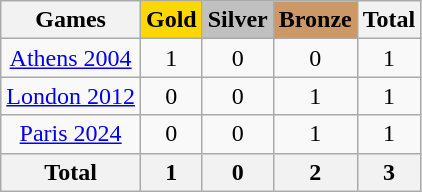<table class="wikitable sortable" style="text-align:center">
<tr>
<th>Games</th>
<th style="background-color:gold;">Gold</th>
<th style="background-color:silver;">Silver</th>
<th style="background-color:#c96;">Bronze</th>
<th>Total</th>
</tr>
<tr>
<td><a href='#'>Athens 2004</a></td>
<td>1</td>
<td>0</td>
<td>0</td>
<td>1</td>
</tr>
<tr>
<td><a href='#'>London 2012</a></td>
<td>0</td>
<td>0</td>
<td>1</td>
<td>1</td>
</tr>
<tr>
<td><a href='#'>Paris 2024</a></td>
<td>0</td>
<td>0</td>
<td>1</td>
<td>1</td>
</tr>
<tr>
<th>Total</th>
<th>1</th>
<th>0</th>
<th>2</th>
<th>3</th>
</tr>
</table>
